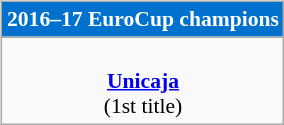<table style="width:100%;">
<tr>
<td valign=top align=right width=33%><br>













</td>
<td style="vertical-align:top; align:center; width:33%;"><br><table style="width:100%;">
<tr>
<td style="width=50%;"></td>
<td></td>
<td style="width=50%;"></td>
</tr>
</table>
<br><table class=wikitable style="font-size:90%; text-align:center; margin:auto">
<tr>
<th style="background:#0072CE; color: white;">2016–17 EuroCup champions</th>
</tr>
<tr>
<td><br> <strong><a href='#'>Unicaja</a></strong><br>(1st title)</td>
</tr>
</table>
</td>
<td style="vertical-align:top; align:left; width:33%;"><br>













</td>
</tr>
</table>
